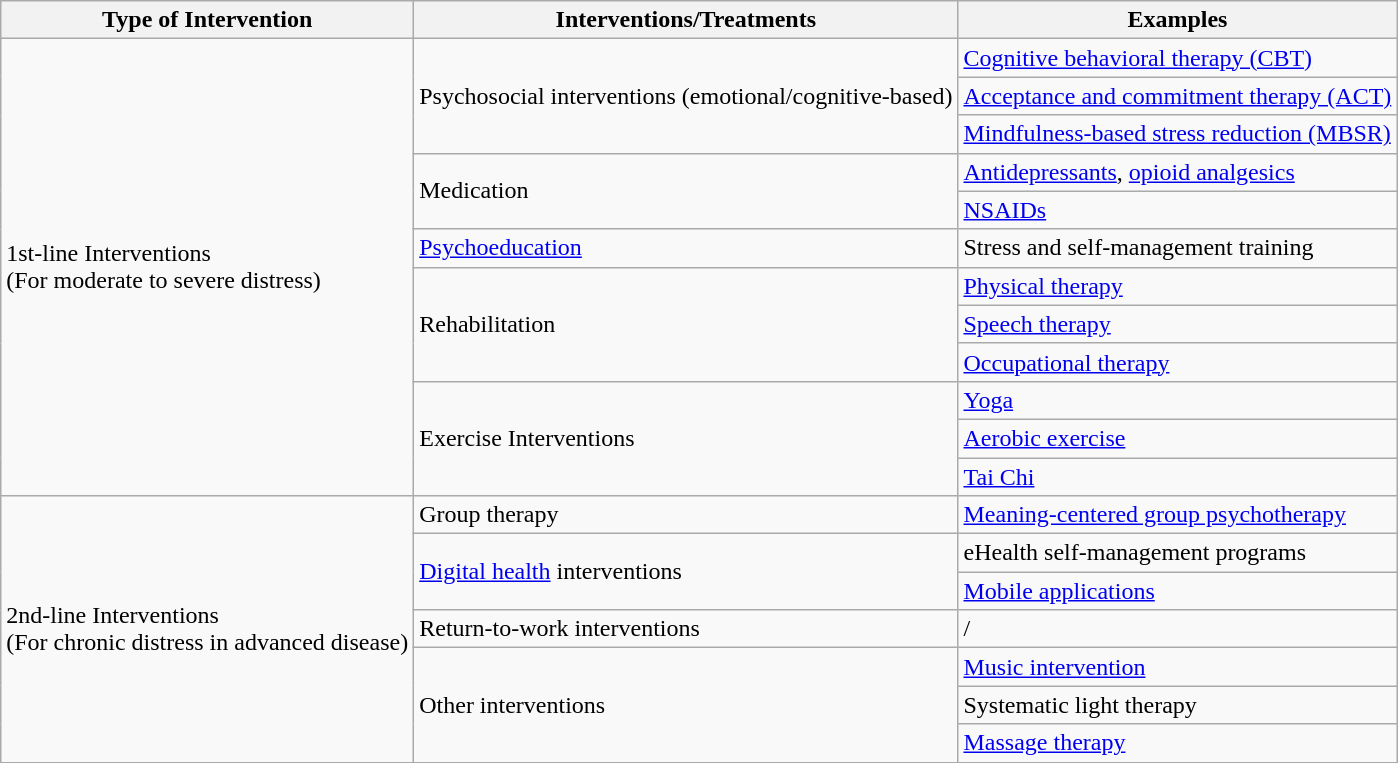<table class="wikitable">
<tr>
<th>Type of Intervention</th>
<th>Interventions/Treatments</th>
<th>Examples</th>
</tr>
<tr>
<td rowspan="12">1st-line Interventions<br>(For moderate to severe distress)</td>
<td rowspan="3">Psychosocial interventions (emotional/cognitive-based)</td>
<td><a href='#'>Cognitive behavioral therapy (CBT)</a></td>
</tr>
<tr>
<td><a href='#'>Acceptance and commitment therapy (ACT)</a></td>
</tr>
<tr>
<td><a href='#'>Mindfulness-based stress reduction (MBSR)</a></td>
</tr>
<tr>
<td rowspan="2">Medication</td>
<td><a href='#'>Antidepressants</a>, <a href='#'>opioid analgesics</a></td>
</tr>
<tr>
<td><a href='#'>NSAIDs</a></td>
</tr>
<tr>
<td><a href='#'>Psychoeducation</a></td>
<td>Stress and self-management training</td>
</tr>
<tr>
<td rowspan="3">Rehabilitation</td>
<td><a href='#'>Physical therapy</a></td>
</tr>
<tr>
<td><a href='#'>Speech therapy</a></td>
</tr>
<tr>
<td><a href='#'>Occupational therapy</a></td>
</tr>
<tr>
<td rowspan="3">Exercise Interventions</td>
<td><a href='#'>Yoga</a></td>
</tr>
<tr>
<td><a href='#'>Aerobic exercise</a></td>
</tr>
<tr>
<td><a href='#'>Tai Chi</a></td>
</tr>
<tr>
<td rowspan="7">2nd-line Interventions<br>(For chronic distress in advanced disease)</td>
<td>Group therapy</td>
<td><a href='#'>Meaning-centered group psychotherapy</a></td>
</tr>
<tr>
<td rowspan="2"><a href='#'>Digital health</a> interventions</td>
<td>eHealth self-management programs</td>
</tr>
<tr>
<td><a href='#'>Mobile applications</a></td>
</tr>
<tr>
<td>Return-to-work interventions</td>
<td>/</td>
</tr>
<tr>
<td rowspan="3">Other interventions</td>
<td><a href='#'>Music intervention</a></td>
</tr>
<tr>
<td>Systematic light therapy</td>
</tr>
<tr>
<td><a href='#'>Massage therapy</a></td>
</tr>
</table>
